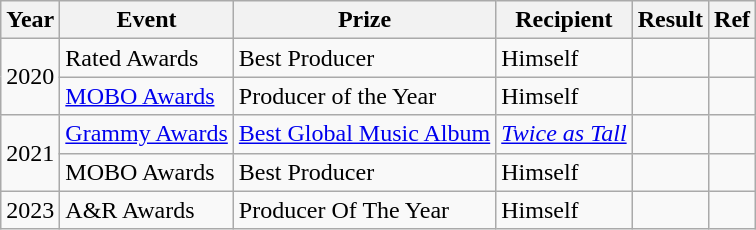<table class ="wikitable">
<tr>
<th>Year</th>
<th>Event</th>
<th>Prize</th>
<th>Recipient</th>
<th>Result</th>
<th>Ref</th>
</tr>
<tr>
<td rowspan="2">2020</td>
<td>Rated Awards</td>
<td>Best Producer</td>
<td>Himself</td>
<td></td>
<td></td>
</tr>
<tr>
<td><a href='#'>MOBO Awards</a></td>
<td>Producer of the Year</td>
<td>Himself</td>
<td></td>
<td></td>
</tr>
<tr>
<td rowspan="2">2021</td>
<td><a href='#'>Grammy Awards</a></td>
<td><a href='#'>Best Global Music Album</a></td>
<td><em><a href='#'>Twice as Tall</a></em></td>
<td></td>
<td></td>
</tr>
<tr>
<td>MOBO Awards</td>
<td>Best Producer</td>
<td>Himself</td>
<td></td>
<td></td>
</tr>
<tr>
<td>2023</td>
<td>A&R Awards</td>
<td>Producer Of The Year</td>
<td>Himself</td>
<td></td>
<td></td>
</tr>
</table>
